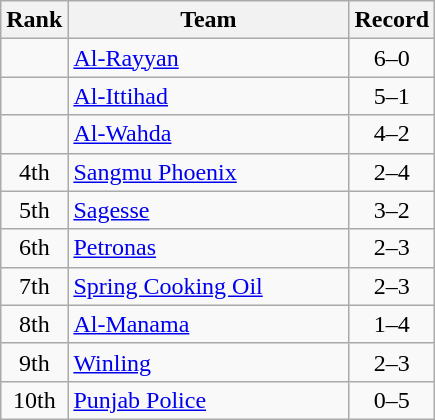<table class=wikitable style="text-align:center;">
<tr>
<th>Rank</th>
<th width=180>Team</th>
<th>Record</th>
</tr>
<tr>
<td></td>
<td align="left"> <a href='#'>Al-Rayyan</a></td>
<td align=center>6–0</td>
</tr>
<tr>
<td></td>
<td align="left"> <a href='#'>Al-Ittihad</a></td>
<td align=center>5–1</td>
</tr>
<tr>
<td></td>
<td align="left"> <a href='#'>Al-Wahda</a></td>
<td align=center>4–2</td>
</tr>
<tr>
<td>4th</td>
<td align="left"> <a href='#'>Sangmu Phoenix</a></td>
<td align=center>2–4</td>
</tr>
<tr>
<td>5th</td>
<td align="left"> <a href='#'>Sagesse</a></td>
<td align=center>3–2</td>
</tr>
<tr>
<td>6th</td>
<td align="left"> <a href='#'>Petronas</a></td>
<td align=center>2–3</td>
</tr>
<tr>
<td>7th</td>
<td align="left"> <a href='#'>Spring Cooking Oil</a></td>
<td align=center>2–3</td>
</tr>
<tr>
<td>8th</td>
<td align="left"> <a href='#'>Al-Manama</a></td>
<td align=center>1–4</td>
</tr>
<tr>
<td>9th</td>
<td align="left"> <a href='#'>Winling</a></td>
<td align=center>2–3</td>
</tr>
<tr>
<td>10th</td>
<td align="left"> <a href='#'>Punjab Police</a></td>
<td align=center>0–5</td>
</tr>
</table>
